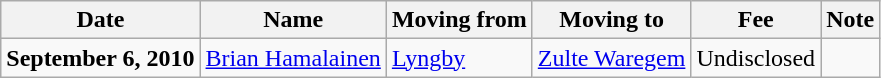<table class="wikitable sortable">
<tr>
<th>Date</th>
<th>Name</th>
<th>Moving from</th>
<th>Moving to</th>
<th>Fee</th>
<th>Note</th>
</tr>
<tr>
<td><strong>September 6, 2010</strong></td>
<td> <a href='#'>Brian Hamalainen</a></td>
<td> <a href='#'>Lyngby</a></td>
<td> <a href='#'>Zulte Waregem</a></td>
<td>Undisclosed </td>
<td></td>
</tr>
</table>
